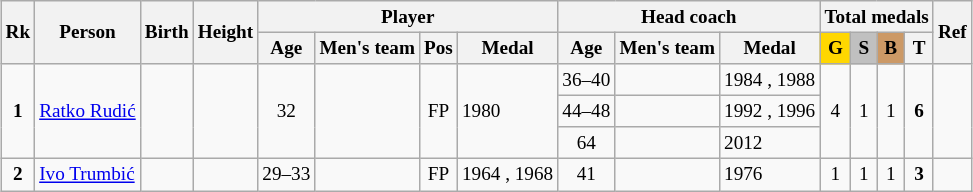<table class="wikitable sortable" style="text-align: center; font-size: 80%; margin-left: 1em;">
<tr>
<th rowspan="2">Rk</th>
<th rowspan="2">Person</th>
<th rowspan="2">Birth</th>
<th rowspan="2">Height</th>
<th colspan="4">Player</th>
<th colspan="3">Head coach</th>
<th colspan="4">Total medals</th>
<th rowspan="2" class="unsortable">Ref</th>
</tr>
<tr>
<th>Age</th>
<th>Men's team</th>
<th>Pos</th>
<th>Medal</th>
<th>Age</th>
<th>Men's team</th>
<th>Medal</th>
<th style="background-color: gold;">G</th>
<th style="background-color: silver;">S</th>
<th style="background-color: #cc9966;">B</th>
<th>T</th>
</tr>
<tr>
<td rowspan="3"><strong>1</strong></td>
<td rowspan="3" style="text-align: left;" data-sort-value="Rudić, Ratko"><a href='#'>Ratko Rudić</a></td>
<td rowspan="3"></td>
<td rowspan="3"></td>
<td rowspan="3">32</td>
<td rowspan="3" style="text-align: left;"></td>
<td rowspan="3">FP</td>
<td rowspan="3" style="text-align: left;">1980 </td>
<td>36–40</td>
<td style="text-align: left;"></td>
<td style="text-align: left;">1984 , 1988 </td>
<td rowspan="3">4</td>
<td rowspan="3">1</td>
<td rowspan="3">1</td>
<td rowspan="3"><strong>6</strong></td>
<td rowspan="3"><br><br></td>
</tr>
<tr>
<td>44–48</td>
<td style="text-align: left;"></td>
<td style="text-align: left;">1992 , 1996 </td>
</tr>
<tr>
<td>64</td>
<td style="text-align: left;"></td>
<td style="text-align: left;">2012 </td>
</tr>
<tr>
<td><strong>2</strong></td>
<td style="text-align: left;" data-sort-value="Trumbić, Ivo"><a href='#'>Ivo Trumbić</a></td>
<td></td>
<td></td>
<td>29–33</td>
<td style="text-align: left;"></td>
<td>FP</td>
<td style="text-align: left;">1964 , 1968 </td>
<td>41</td>
<td style="text-align: left;"></td>
<td style="text-align: left;">1976 </td>
<td>1</td>
<td>1</td>
<td>1</td>
<td><strong>3</strong></td>
<td><br></td>
</tr>
</table>
